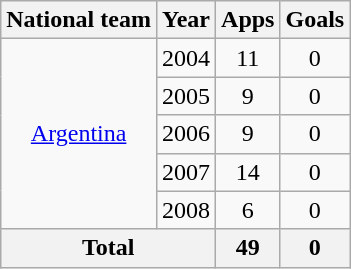<table class="wikitable" style="text-align:center">
<tr>
<th>National team</th>
<th>Year</th>
<th>Apps</th>
<th>Goals</th>
</tr>
<tr>
<td rowspan="5"><a href='#'>Argentina</a></td>
<td>2004</td>
<td>11</td>
<td>0</td>
</tr>
<tr>
<td>2005</td>
<td>9</td>
<td>0</td>
</tr>
<tr>
<td>2006</td>
<td>9</td>
<td>0</td>
</tr>
<tr>
<td>2007</td>
<td>14</td>
<td>0</td>
</tr>
<tr>
<td>2008</td>
<td>6</td>
<td>0</td>
</tr>
<tr>
<th colspan="2">Total</th>
<th>49</th>
<th>0</th>
</tr>
</table>
